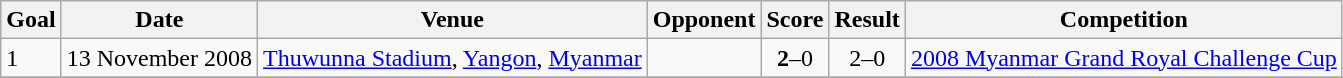<table class="wikitable">
<tr>
<th>Goal</th>
<th>Date</th>
<th>Venue</th>
<th>Opponent</th>
<th>Score</th>
<th>Result</th>
<th>Competition</th>
</tr>
<tr>
<td>1</td>
<td>13 November 2008</td>
<td><a href='#'>Thuwunna Stadium</a>, <a href='#'>Yangon</a>, <a href='#'>Myanmar</a></td>
<td></td>
<td align=center><strong>2</strong>–0</td>
<td align=center>2–0</td>
<td><a href='#'>2008 Myanmar Grand Royal Challenge Cup</a></td>
</tr>
<tr>
</tr>
</table>
